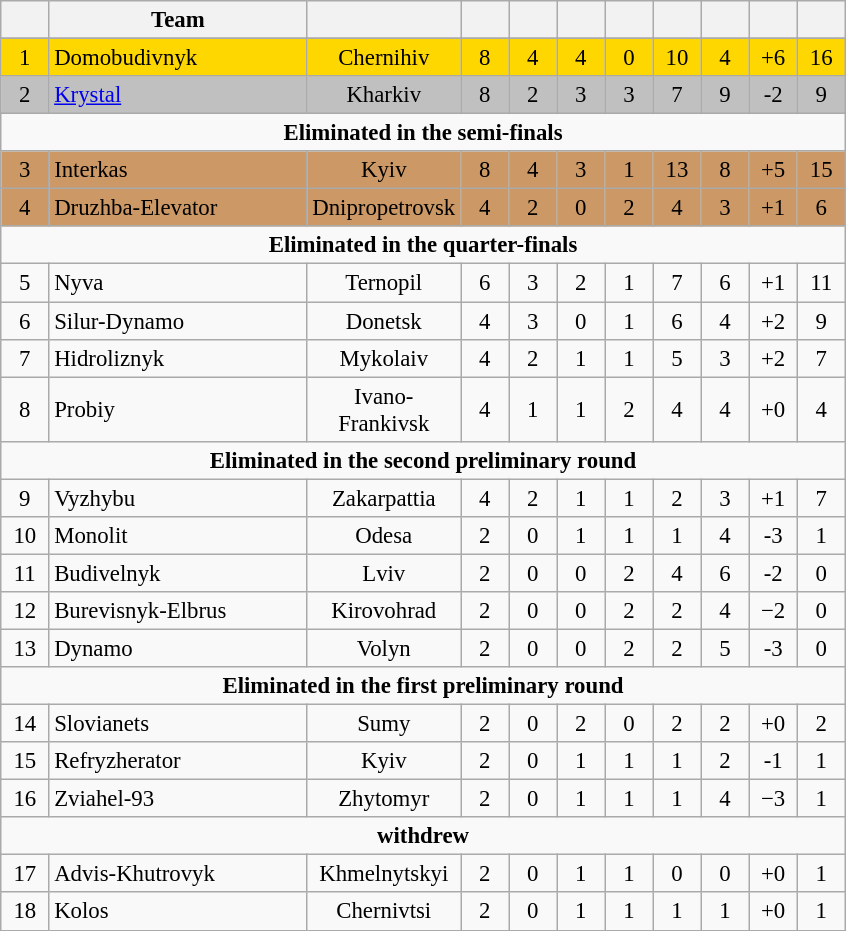<table class="wikitable" style="font-size:95%;text-align:center">
<tr>
<th width=25></th>
<th width=165>Team</th>
<th width=25></th>
<th width=25></th>
<th width=25></th>
<th width=25></th>
<th width=25></th>
<th width=25></th>
<th width=25></th>
<th width=25></th>
<th width=25></th>
</tr>
<tr>
</tr>
<tr style="background:gold">
<td>1</td>
<td style="text-align:left">Domobudivnyk</td>
<td>Chernihiv</td>
<td>8</td>
<td>4</td>
<td>4</td>
<td>0</td>
<td>10</td>
<td>4</td>
<td>+6</td>
<td>16</td>
</tr>
<tr style="background:silver">
<td>2</td>
<td style="text-align:left"><a href='#'>Krystal</a></td>
<td>Kharkiv</td>
<td>8</td>
<td>2</td>
<td>3</td>
<td>3</td>
<td>7</td>
<td>9</td>
<td>-2</td>
<td>9</td>
</tr>
<tr>
<td colspan="11"><strong>Eliminated in the semi-finals</strong></td>
</tr>
<tr style="background:#c96">
<td>3</td>
<td style="text-align:left">Interkas</td>
<td>Kyiv</td>
<td>8</td>
<td>4</td>
<td>3</td>
<td>1</td>
<td>13</td>
<td>8</td>
<td>+5</td>
<td>15</td>
</tr>
<tr style="background:#c96">
<td>4</td>
<td style="text-align:left">Druzhba-Elevator</td>
<td>Dnipropetrovsk</td>
<td>4</td>
<td>2</td>
<td>0</td>
<td>2</td>
<td>4</td>
<td>3</td>
<td>+1</td>
<td>6</td>
</tr>
<tr>
<td colspan="11"><strong>Eliminated in the quarter-finals</strong></td>
</tr>
<tr>
<td>5</td>
<td style="text-align:left">Nyva</td>
<td>Ternopil</td>
<td>6</td>
<td>3</td>
<td>2</td>
<td>1</td>
<td>7</td>
<td>6</td>
<td>+1</td>
<td>11</td>
</tr>
<tr>
<td>6</td>
<td style="text-align:left">Silur-Dynamo</td>
<td>Donetsk</td>
<td>4</td>
<td>3</td>
<td>0</td>
<td>1</td>
<td>6</td>
<td>4</td>
<td>+2</td>
<td>9</td>
</tr>
<tr>
<td>7</td>
<td style="text-align:left">Hidroliznyk</td>
<td>Mykolaiv</td>
<td>4</td>
<td>2</td>
<td>1</td>
<td>1</td>
<td>5</td>
<td>3</td>
<td>+2</td>
<td>7</td>
</tr>
<tr>
<td>8</td>
<td style="text-align:left">Probiy</td>
<td>Ivano-Frankivsk</td>
<td>4</td>
<td>1</td>
<td>1</td>
<td>2</td>
<td>4</td>
<td>4</td>
<td>+0</td>
<td>4</td>
</tr>
<tr>
<td colspan="11"><strong>Eliminated in the second preliminary round</strong></td>
</tr>
<tr>
<td>9</td>
<td style="text-align:left">Vyzhybu</td>
<td>Zakarpattia</td>
<td>4</td>
<td>2</td>
<td>1</td>
<td>1</td>
<td>2</td>
<td>3</td>
<td>+1</td>
<td>7</td>
</tr>
<tr>
<td>10</td>
<td style="text-align:left">Monolit</td>
<td>Odesa</td>
<td>2</td>
<td>0</td>
<td>1</td>
<td>1</td>
<td>1</td>
<td>4</td>
<td>-3</td>
<td>1</td>
</tr>
<tr>
<td>11</td>
<td style="text-align:left">Budivelnyk</td>
<td>Lviv</td>
<td>2</td>
<td>0</td>
<td>0</td>
<td>2</td>
<td>4</td>
<td>6</td>
<td>-2</td>
<td>0</td>
</tr>
<tr>
<td>12</td>
<td style="text-align:left">Burevisnyk-Elbrus</td>
<td>Kirovohrad</td>
<td>2</td>
<td>0</td>
<td>0</td>
<td>2</td>
<td>2</td>
<td>4</td>
<td>−2</td>
<td>0</td>
</tr>
<tr>
<td>13</td>
<td style="text-align:left">Dynamo</td>
<td>Volyn</td>
<td>2</td>
<td>0</td>
<td>0</td>
<td>2</td>
<td>2</td>
<td>5</td>
<td>-3</td>
<td>0</td>
</tr>
<tr>
<td colspan="11"><strong>Eliminated in the first preliminary round</strong></td>
</tr>
<tr>
<td>14</td>
<td style="text-align:left">Slovianets</td>
<td>Sumy</td>
<td>2</td>
<td>0</td>
<td>2</td>
<td>0</td>
<td>2</td>
<td>2</td>
<td>+0</td>
<td>2</td>
</tr>
<tr>
<td>15</td>
<td style="text-align:left">Refryzherator</td>
<td>Kyiv</td>
<td>2</td>
<td>0</td>
<td>1</td>
<td>1</td>
<td>1</td>
<td>2</td>
<td>-1</td>
<td>1</td>
</tr>
<tr>
<td>16</td>
<td style="text-align:left">Zviahel-93</td>
<td>Zhytomyr</td>
<td>2</td>
<td>0</td>
<td>1</td>
<td>1</td>
<td>1</td>
<td>4</td>
<td>−3</td>
<td>1</td>
</tr>
<tr>
<td colspan="11"><strong>withdrew</strong></td>
</tr>
<tr>
<td>17</td>
<td style="text-align:left">Advis-Khutrovyk</td>
<td>Khmelnytskyi</td>
<td>2</td>
<td>0</td>
<td>1</td>
<td>1</td>
<td>0</td>
<td>0</td>
<td>+0</td>
<td>1</td>
</tr>
<tr>
<td>18</td>
<td style="text-align:left">Kolos</td>
<td>Chernivtsi</td>
<td>2</td>
<td>0</td>
<td>1</td>
<td>1</td>
<td>1</td>
<td>1</td>
<td>+0</td>
<td>1</td>
</tr>
</table>
